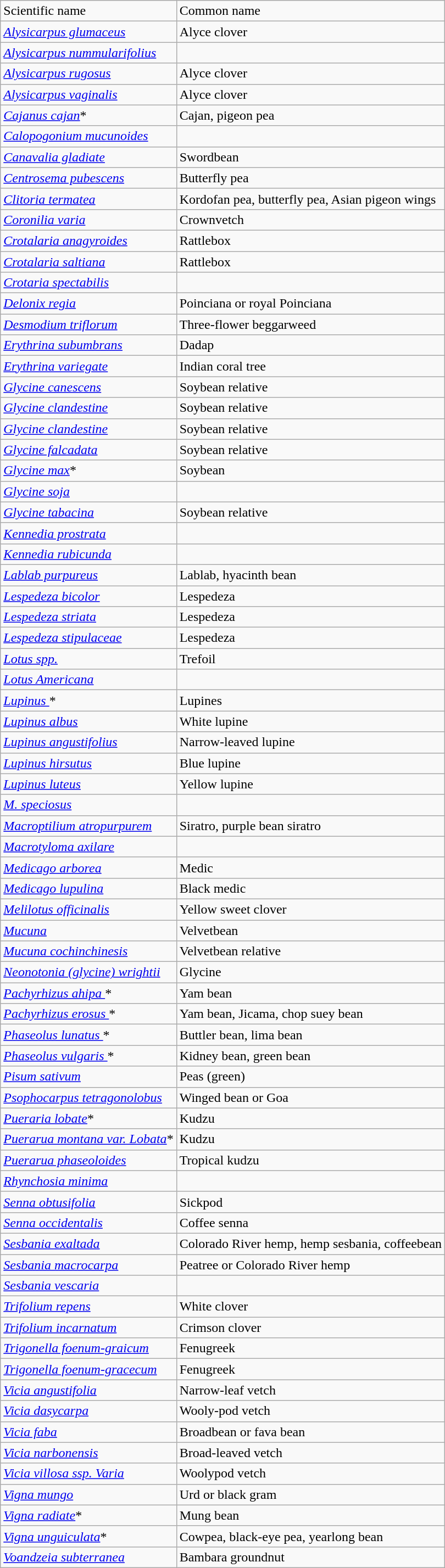<table class="wikitable">
<tr>
<td>Scientific name</td>
<td>Common name</td>
</tr>
<tr>
<td><em><a href='#'>Alysicarpus glumaceus</a></em></td>
<td>Alyce clover</td>
</tr>
<tr>
<td><em><a href='#'>Alysicarpus nummularifolius</a></em></td>
<td></td>
</tr>
<tr>
<td><em><a href='#'>Alysicarpus rugosus</a></em></td>
<td>Alyce clover</td>
</tr>
<tr>
<td><em><a href='#'>Alysicarpus vaginalis</a></em></td>
<td>Alyce clover</td>
</tr>
<tr>
<td><em><a href='#'>Cajanus cajan</a></em>*</td>
<td>Cajan, pigeon pea</td>
</tr>
<tr>
<td><em><a href='#'>Calopogonium mucunoides</a></em></td>
<td></td>
</tr>
<tr>
<td><em><a href='#'>Canavalia gladiate</a></em></td>
<td>Swordbean</td>
</tr>
<tr>
<td><em><a href='#'>Centrosema pubescens</a></em></td>
<td>Butterfly pea</td>
</tr>
<tr>
<td><em><a href='#'>Clitoria termatea</a></em></td>
<td>Kordofan pea, butterfly pea, Asian pigeon wings</td>
</tr>
<tr>
<td><em><a href='#'>Coronilia varia</a></em></td>
<td>Crownvetch</td>
</tr>
<tr>
<td><em><a href='#'>Crotalaria anagyroides</a></em></td>
<td>Rattlebox</td>
</tr>
<tr>
<td><em><a href='#'>Crotalaria saltiana</a></em></td>
<td>Rattlebox</td>
</tr>
<tr>
<td><em><a href='#'>Crotaria spectabilis</a></em></td>
<td></td>
</tr>
<tr>
<td><em><a href='#'>Delonix regia</a></em></td>
<td>Poinciana or royal Poinciana</td>
</tr>
<tr>
<td><em><a href='#'>Desmodium triflorum</a></em></td>
<td>Three-flower beggarweed</td>
</tr>
<tr>
<td><em><a href='#'>Erythrina subumbrans</a></em></td>
<td>Dadap</td>
</tr>
<tr>
<td><em><a href='#'>Erythrina variegate</a></em></td>
<td>Indian coral tree</td>
</tr>
<tr>
<td><em><a href='#'>Glycine canescens</a></em></td>
<td>Soybean relative</td>
</tr>
<tr>
<td><em><a href='#'>Glycine clandestine</a></em></td>
<td>Soybean relative</td>
</tr>
<tr>
<td><em><a href='#'>Glycine clandestine</a></em></td>
<td>Soybean relative</td>
</tr>
<tr>
<td><em><a href='#'>Glycine falcadata</a></em></td>
<td>Soybean relative</td>
</tr>
<tr>
<td><em><a href='#'>Glycine max</a></em>*</td>
<td>Soybean</td>
</tr>
<tr>
<td><em><a href='#'>Glycine soja</a></em></td>
<td></td>
</tr>
<tr>
<td><em><a href='#'>Glycine tabacina</a></em></td>
<td>Soybean relative</td>
</tr>
<tr>
<td><em><a href='#'>Kennedia prostrata</a></em></td>
<td></td>
</tr>
<tr>
<td><em><a href='#'>Kennedia rubicunda</a></em></td>
<td></td>
</tr>
<tr>
<td><em><a href='#'>Lablab purpureus</a></em></td>
<td>Lablab, hyacinth bean</td>
</tr>
<tr>
<td><em><a href='#'>Lespedeza bicolor</a></em></td>
<td>Lespedeza</td>
</tr>
<tr>
<td><em><a href='#'>Lespedeza striata</a></em></td>
<td>Lespedeza</td>
</tr>
<tr>
<td><em><a href='#'>Lespedeza stipulaceae</a></em></td>
<td>Lespedeza</td>
</tr>
<tr>
<td><em><a href='#'>Lotus spp.</a></em></td>
<td>Trefoil</td>
</tr>
<tr>
<td><em><a href='#'>Lotus Americana</a></em></td>
<td></td>
</tr>
<tr>
<td><em><a href='#'>Lupinus </a></em>*</td>
<td>Lupines</td>
</tr>
<tr>
<td><em><a href='#'>Lupinus albus</a></em></td>
<td>White lupine</td>
</tr>
<tr>
<td><em><a href='#'>Lupinus angustifolius</a></em></td>
<td>Narrow-leaved lupine</td>
</tr>
<tr>
<td><em><a href='#'>Lupinus hirsutus</a></em></td>
<td>Blue lupine</td>
</tr>
<tr>
<td><em><a href='#'>Lupinus luteus</a></em></td>
<td>Yellow lupine</td>
</tr>
<tr>
<td><em><a href='#'>M. speciosus</a></em></td>
<td></td>
</tr>
<tr>
<td><em><a href='#'>Macroptilium atropurpurem</a></em></td>
<td>Siratro, purple bean siratro</td>
</tr>
<tr>
<td><em><a href='#'>Macrotyloma axilare</a></em></td>
<td></td>
</tr>
<tr>
<td><em><a href='#'>Medicago arborea</a></em></td>
<td>Medic</td>
</tr>
<tr>
<td><em><a href='#'>Medicago lupulina</a></em></td>
<td>Black medic</td>
</tr>
<tr>
<td><em><a href='#'>Melilotus officinalis</a></em></td>
<td>Yellow sweet clover</td>
</tr>
<tr>
<td><em><a href='#'>Mucuna</a></em></td>
<td>Velvetbean</td>
</tr>
<tr>
<td><em><a href='#'>Mucuna cochinchinesis</a></em></td>
<td>Velvetbean relative</td>
</tr>
<tr>
<td><em><a href='#'>Neonotonia (glycine) wrightii</a></em></td>
<td>Glycine</td>
</tr>
<tr>
<td><em><a href='#'>Pachyrhizus ahipa </a></em>*</td>
<td>Yam bean</td>
</tr>
<tr>
<td><em><a href='#'>Pachyrhizus erosus </a></em>*</td>
<td>Yam bean, Jicama, chop suey bean</td>
</tr>
<tr>
<td><em><a href='#'>Phaseolus lunatus </a></em>*</td>
<td>Buttler bean, lima bean</td>
</tr>
<tr>
<td><em><a href='#'>Phaseolus vulgaris </a></em>*</td>
<td>Kidney bean, green bean</td>
</tr>
<tr>
<td><em><a href='#'>Pisum sativum</a></em></td>
<td>Peas (green)</td>
</tr>
<tr>
<td><em><a href='#'>Psophocarpus tetragonolobus</a></em></td>
<td>Winged bean or Goa</td>
</tr>
<tr>
<td><em><a href='#'>Pueraria lobate</a></em>*</td>
<td>Kudzu</td>
</tr>
<tr>
<td><em><a href='#'>Puerarua montana var. Lobata</a></em>*</td>
<td>Kudzu</td>
</tr>
<tr>
<td><em><a href='#'>Puerarua phaseoloides</a></em></td>
<td>Tropical kudzu</td>
</tr>
<tr>
<td><em><a href='#'>Rhynchosia minima</a></em></td>
<td></td>
</tr>
<tr>
<td><em><a href='#'>Senna obtusifolia</a></em></td>
<td>Sickpod</td>
</tr>
<tr>
<td><em><a href='#'>Senna occidentalis</a></em></td>
<td>Coffee senna</td>
</tr>
<tr>
<td><em><a href='#'>Sesbania exaltada</a></em></td>
<td>Colorado River hemp, hemp sesbania, coffeebean</td>
</tr>
<tr>
<td><em><a href='#'>Sesbania macrocarpa</a></em></td>
<td>Peatree or Colorado River hemp</td>
</tr>
<tr>
<td><em><a href='#'>Sesbania vescaria</a></em></td>
<td></td>
</tr>
<tr>
<td><em><a href='#'>Trifolium repens</a></em></td>
<td>White clover</td>
</tr>
<tr>
<td><em><a href='#'>Trifolium incarnatum</a></em></td>
<td>Crimson clover</td>
</tr>
<tr>
<td><em><a href='#'>Trigonella foenum-graicum</a></em></td>
<td>Fenugreek</td>
</tr>
<tr>
<td><em><a href='#'>Trigonella foenum-gracecum</a></em></td>
<td>Fenugreek</td>
</tr>
<tr>
<td><em><a href='#'>Vicia angustifolia</a></em></td>
<td>Narrow-leaf vetch</td>
</tr>
<tr>
<td><em><a href='#'>Vicia dasycarpa</a></em></td>
<td>Wooly-pod vetch</td>
</tr>
<tr>
<td><em><a href='#'>Vicia faba</a></em></td>
<td>Broadbean or fava bean</td>
</tr>
<tr>
<td><em><a href='#'>Vicia narbonensis</a></em></td>
<td>Broad-leaved vetch</td>
</tr>
<tr>
<td><em><a href='#'>Vicia villosa ssp. Varia</a></em></td>
<td>Woolypod vetch</td>
</tr>
<tr>
<td><em><a href='#'>Vigna mungo</a></em></td>
<td>Urd or black gram</td>
</tr>
<tr>
<td><em><a href='#'>Vigna radiate</a></em>*</td>
<td>Mung bean</td>
</tr>
<tr>
<td><em><a href='#'>Vigna unguiculata</a></em>*</td>
<td>Cowpea, black-eye pea, yearlong bean</td>
</tr>
<tr>
<td><em><a href='#'>Voandzeia subterranea</a></em></td>
<td>Bambara groundnut</td>
</tr>
</table>
